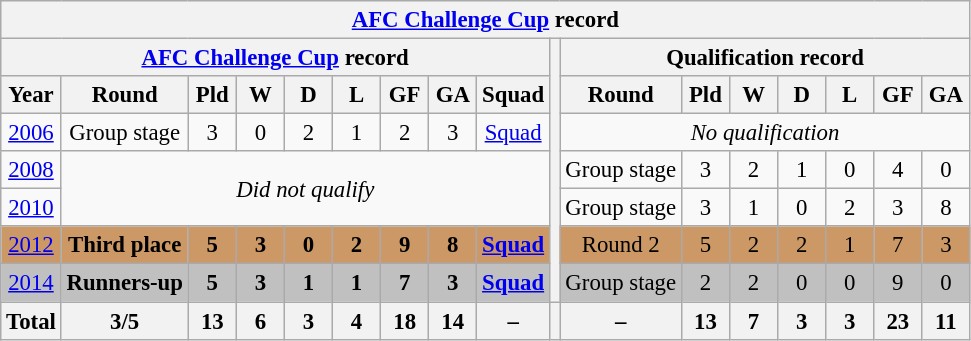<table class="wikitable collapsible autocollapse" style="text-align: center; font-size:95%;">
<tr>
<th colspan=17 "><a href='#'>AFC Challenge Cup</a> record</th>
</tr>
<tr>
<th colspan=9 "><a href='#'>AFC Challenge Cup</a> record</th>
<th rowspan=7></th>
<th colspan=8 ">Qualification record</th>
</tr>
<tr>
<th>Year</th>
<th>Round</th>
<th width=25>Pld</th>
<th width=25>W</th>
<th width=25>D</th>
<th width=25>L</th>
<th width=25>GF</th>
<th width=25>GA</th>
<th width=25>Squad</th>
<th>Round</th>
<th width=25>Pld</th>
<th width=25>W</th>
<th width=25>D</th>
<th width=25>L</th>
<th width=25>GF</th>
<th width=25>GA</th>
</tr>
<tr>
<td> <a href='#'>2006</a></td>
<td>Group stage</td>
<td>3</td>
<td>0</td>
<td>2</td>
<td>1</td>
<td>2</td>
<td>3</td>
<td><a href='#'>Squad</a></td>
<td colspan=7><em>No qualification</em></td>
</tr>
<tr>
<td> <a href='#'>2008</a></td>
<td colspan=8 rowspan=2><em>Did not qualify</em></td>
<td>Group stage</td>
<td>3</td>
<td>2</td>
<td>1</td>
<td>0</td>
<td>4</td>
<td>0</td>
</tr>
<tr>
<td> <a href='#'>2010</a></td>
<td>Group stage</td>
<td>3</td>
<td>1</td>
<td>0</td>
<td>2</td>
<td>3</td>
<td>8</td>
</tr>
<tr style="background:#c96;">
<td> <a href='#'>2012</a></td>
<td><strong>Third place</strong></td>
<td><strong>5</strong></td>
<td><strong>3</strong></td>
<td><strong>0</strong></td>
<td><strong>2</strong></td>
<td><strong>9</strong></td>
<td><strong>8</strong></td>
<td><strong><a href='#'>Squad</a></strong></td>
<td>Round 2</td>
<td>5</td>
<td>2</td>
<td>2</td>
<td>1</td>
<td>7</td>
<td>3</td>
</tr>
<tr style="background:silver;">
<td> <a href='#'>2014</a></td>
<td><strong>Runners-up</strong></td>
<td><strong>5</strong></td>
<td><strong>3</strong></td>
<td><strong>1</strong></td>
<td><strong>1</strong></td>
<td><strong>7</strong></td>
<td><strong>3</strong></td>
<td><strong><a href='#'>Squad</a></strong></td>
<td>Group stage</td>
<td>2</td>
<td>2</td>
<td>0</td>
<td>0</td>
<td>9</td>
<td>0</td>
</tr>
<tr>
<th><strong>Total</strong></th>
<th>3/5</th>
<th>13</th>
<th>6</th>
<th>3</th>
<th>4</th>
<th>18</th>
<th>14</th>
<th>–</th>
<th></th>
<th>–</th>
<th>13</th>
<th>7</th>
<th>3</th>
<th>3</th>
<th>23</th>
<th>11</th>
</tr>
</table>
